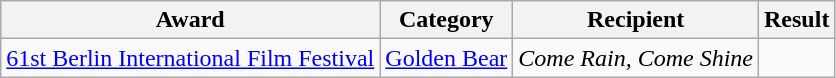<table class="wikitable">
<tr>
<th>Award</th>
<th>Category</th>
<th>Recipient</th>
<th>Result</th>
</tr>
<tr>
<td><a href='#'>61st Berlin International Film Festival</a></td>
<td><a href='#'>Golden Bear</a></td>
<td><em>Come Rain, Come Shine</em></td>
<td></td>
</tr>
</table>
